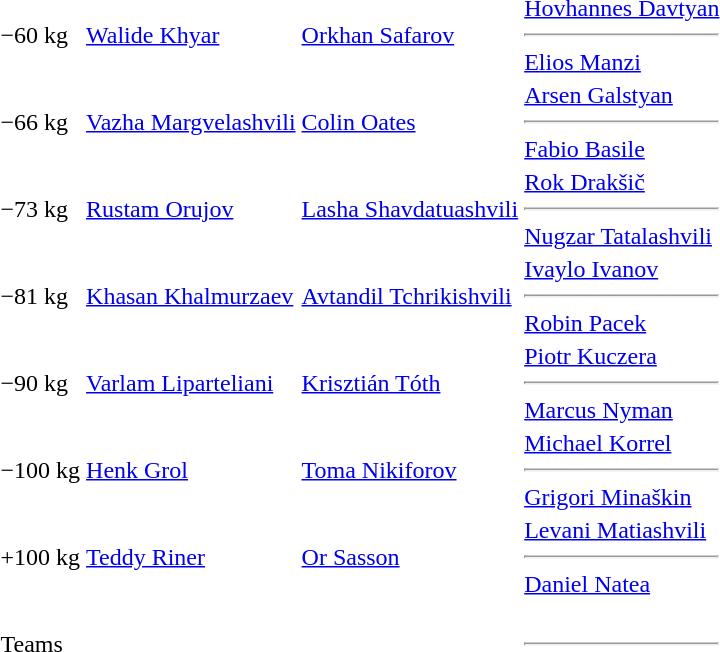<table>
<tr>
<td>−60 kg<br></td>
<td> <a href='#'>Walide Khyar</a></td>
<td> <a href='#'>Orkhan Safarov</a></td>
<td> <a href='#'>Hovhannes Davtyan</a><hr> <a href='#'>Elios Manzi</a></td>
</tr>
<tr>
<td>−66 kg<br></td>
<td> <a href='#'>Vazha Margvelashvili</a></td>
<td> <a href='#'>Colin Oates</a></td>
<td> <a href='#'>Arsen Galstyan</a><hr> <a href='#'>Fabio Basile</a></td>
</tr>
<tr>
<td>−73 kg<br></td>
<td> <a href='#'>Rustam Orujov</a></td>
<td> <a href='#'>Lasha Shavdatuashvili</a></td>
<td> <a href='#'>Rok Drakšič</a><hr> <a href='#'>Nugzar Tatalashvili</a></td>
</tr>
<tr>
<td>−81 kg<br></td>
<td> <a href='#'>Khasan Khalmurzaev</a></td>
<td> <a href='#'>Avtandil Tchrikishvili</a></td>
<td> <a href='#'>Ivaylo Ivanov</a><hr> <a href='#'>Robin Pacek</a></td>
</tr>
<tr>
<td>−90 kg<br></td>
<td> <a href='#'>Varlam Liparteliani</a></td>
<td> <a href='#'>Krisztián Tóth</a></td>
<td> <a href='#'>Piotr Kuczera</a><hr> <a href='#'>Marcus Nyman</a></td>
</tr>
<tr>
<td>−100 kg<br></td>
<td> <a href='#'>Henk Grol</a></td>
<td> <a href='#'>Toma Nikiforov</a></td>
<td> <a href='#'>Michael Korrel</a><hr> <a href='#'>Grigori Minaškin</a></td>
</tr>
<tr>
<td>+100 kg<br></td>
<td> <a href='#'>Teddy Riner</a></td>
<td> <a href='#'>Or Sasson</a></td>
<td> <a href='#'>Levani Matiashvili</a><hr> <a href='#'>Daniel Natea</a></td>
</tr>
<tr>
<td>Teams<br></td>
<td><br></td>
<td><br></td>
<td><br><hr><br></td>
</tr>
</table>
